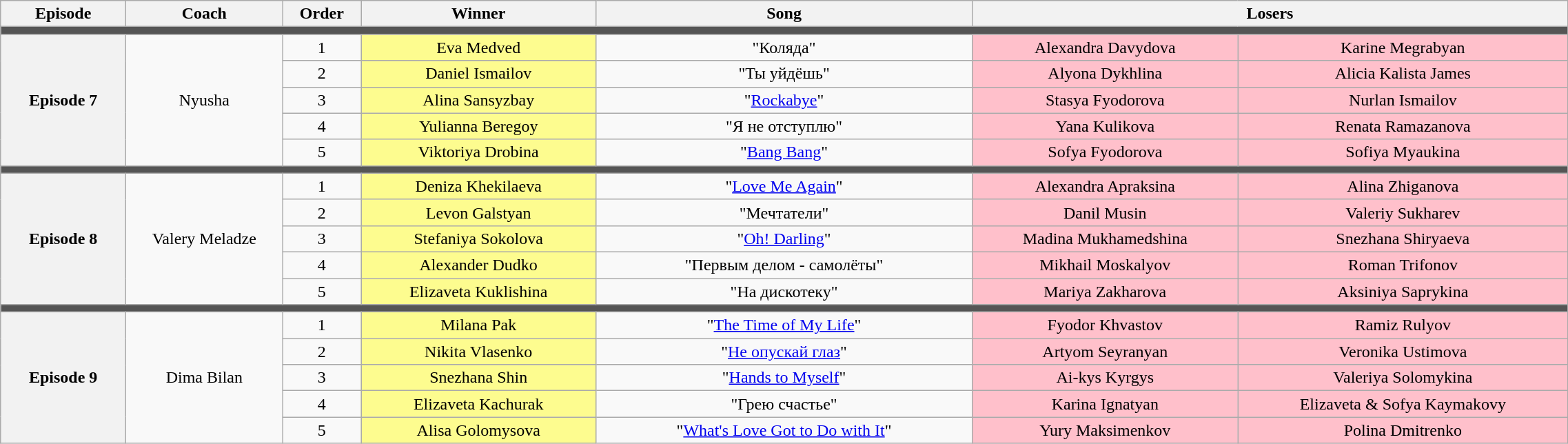<table class="wikitable" style="text-align: center; width:120%;">
<tr>
<th style="width:08%;">Episode</th>
<th style="width:10%;">Coach</th>
<th style="width:05%;">Order</th>
<th style="width:15%;">Winner</th>
<th style="width:24%;">Song</th>
<th colspan=2 style="width:29%:">Losers</th>
</tr>
<tr>
<td colspan=7 style="background:#555;"></td>
</tr>
<tr>
<th rowspan=5>Episode 7 <br> </th>
<td rowspan=5>Nyusha</td>
<td>1</td>
<td style="background:#fdfc8f;">Eva Medved</td>
<td>"Коляда"</td>
<td style="background:pink;">Alexandra Davydova</td>
<td style="background:pink;">Karine Megrabyan</td>
</tr>
<tr>
<td>2</td>
<td style="background:#fdfc8f;">Daniel Ismailov</td>
<td>"Ты уйдёшь"</td>
<td style="background:pink;">Alyona Dykhlina</td>
<td style="background:pink;">Alicia Kalista James</td>
</tr>
<tr>
<td>3</td>
<td style="background:#fdfc8f">Alina Sansyzbay</td>
<td>"<a href='#'>Rockabye</a>"</td>
<td style="background:pink;">Stasya Fyodorova</td>
<td style="background:pink;">Nurlan Ismailov</td>
</tr>
<tr>
<td>4</td>
<td style="background:#fdfc8f">Yulianna Beregoy</td>
<td>"Я не отступлю"</td>
<td style="background:pink;">Yana Kulikova</td>
<td style="background:pink;">Renata Ramazanova</td>
</tr>
<tr>
<td>5</td>
<td style="background:#fdfc8f">Viktoriya Drobina</td>
<td>"<a href='#'>Bang Bang</a>"</td>
<td style="background:pink;">Sofya Fyodorova</td>
<td style="background:pink;">Sofiya Myaukina</td>
</tr>
<tr>
<td colspan="7" style="background:#555;"></td>
</tr>
<tr>
<th rowspan=5>Episode 8 <br> </th>
<td rowspan=5>Valery Meladze</td>
<td>1</td>
<td style="background:#fdfc8f;">Deniza Khekilaeva</td>
<td>"<a href='#'>Love Me Again</a>"</td>
<td style="background:pink;">Alexandra Apraksina</td>
<td style="background:pink;">Alina Zhiganova</td>
</tr>
<tr>
<td>2</td>
<td style="background:#fdfc8f;">Levon Galstyan</td>
<td>"Мечтатели"</td>
<td style="background:pink;">Danil Musin</td>
<td style="background:pink;">Valeriy Sukharev</td>
</tr>
<tr>
<td>3</td>
<td style="background:#fdfc8f;">Stefaniya Sokolova</td>
<td>"<a href='#'>Oh! Darling</a>"</td>
<td style="background:pink;">Madina Mukhamedshina</td>
<td style="background:pink;">Snezhana Shiryaeva</td>
</tr>
<tr>
<td>4</td>
<td style="background:#fdfc8f;">Alexander Dudko</td>
<td>"Первым делом - самолёты"</td>
<td style="background:pink;">Mikhail Moskalyov</td>
<td style="background:pink;">Roman Trifonov</td>
</tr>
<tr>
<td>5</td>
<td style="background:#fdfc8f;">Elizaveta Kuklishina</td>
<td>"На дискотеку"</td>
<td style="background:pink;">Mariya Zakharova</td>
<td style="background:pink;">Aksiniya Saprykina</td>
</tr>
<tr>
<td colspan="7" style="background:#555;"></td>
</tr>
<tr>
<th rowspan=5>Episode 9 <br> </th>
<td rowspan=5>Dima Bilan</td>
<td>1</td>
<td style="background:#fdfc8f;">Milana Pak</td>
<td>"<a href='#'>The Time of My Life</a>"</td>
<td style="background:pink;">Fyodor Khvastov</td>
<td style="background:pink;">Ramiz Rulyov</td>
</tr>
<tr>
<td>2</td>
<td style="background:#fdfc8f;">Nikita Vlasenko</td>
<td>"<a href='#'>Не опускай глаз</a>"</td>
<td style="background:pink;">Artyom Seyranyan</td>
<td style="background:pink;">Veronika Ustimova</td>
</tr>
<tr>
<td>3</td>
<td style="background:#fdfc8f;">Snezhana Shin</td>
<td>"<a href='#'>Hands to Myself</a>"</td>
<td style="background:pink;">Ai-kys Kyrgys</td>
<td style="background:pink;">Valeriya Solomykina</td>
</tr>
<tr>
<td>4</td>
<td style="background:#fdfc8f;">Elizaveta Kachurak</td>
<td>"Грею счастье"</td>
<td style="background:pink;">Karina Ignatyan</td>
<td style="background:pink;">Elizaveta & Sofya Kaymakovy</td>
</tr>
<tr>
<td>5</td>
<td style="background:#fdfc8f;">Alisa Golomysova</td>
<td>"<a href='#'>What's Love Got to Do with It</a>"</td>
<td style="background:pink;">Yury Maksimenkov</td>
<td style="background:pink;">Polina Dmitrenko</td>
</tr>
</table>
